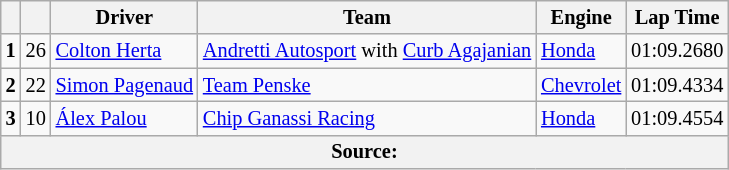<table class="wikitable" style="font-size:85%;">
<tr>
<th></th>
<th></th>
<th>Driver</th>
<th>Team</th>
<th>Engine</th>
<th>Lap Time</th>
</tr>
<tr>
<td style="text-align:center;"><strong>1</strong></td>
<td style="text-align:center;">26</td>
<td> <a href='#'>Colton Herta</a></td>
<td><a href='#'>Andretti Autosport</a> with <a href='#'>Curb Agajanian</a></td>
<td><a href='#'>Honda</a></td>
<td>01:09.2680</td>
</tr>
<tr>
<td style="text-align:center;"><strong>2</strong></td>
<td style="text-align:center;">22</td>
<td> <a href='#'>Simon Pagenaud</a> <strong></strong></td>
<td><a href='#'>Team Penske</a></td>
<td><a href='#'>Chevrolet</a></td>
<td>01:09.4334</td>
</tr>
<tr>
<td style="text-align:center;"><strong>3</strong></td>
<td style="text-align:center;">10</td>
<td> <a href='#'>Álex Palou</a></td>
<td><a href='#'>Chip Ganassi Racing</a></td>
<td><a href='#'>Honda</a></td>
<td>01:09.4554</td>
</tr>
<tr>
<th colspan="6">Source:</th>
</tr>
</table>
